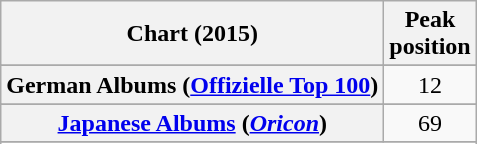<table class="wikitable sortable plainrowheaders" style="text-align:center">
<tr>
<th scope="col">Chart (2015)</th>
<th scope="col">Peak<br>position</th>
</tr>
<tr>
</tr>
<tr>
</tr>
<tr>
</tr>
<tr>
</tr>
<tr>
</tr>
<tr>
</tr>
<tr>
</tr>
<tr>
</tr>
<tr>
</tr>
<tr>
<th scope="row">German Albums (<a href='#'>Offizielle Top 100</a>)</th>
<td align="center">12</td>
</tr>
<tr>
</tr>
<tr>
</tr>
<tr>
</tr>
<tr>
<th scope="row"><a href='#'>Japanese Albums</a> (<em><a href='#'>Oricon</a></em>)</th>
<td align="center">69</td>
</tr>
<tr>
</tr>
<tr>
</tr>
<tr>
</tr>
<tr>
</tr>
<tr>
</tr>
<tr>
</tr>
<tr>
</tr>
<tr>
</tr>
</table>
